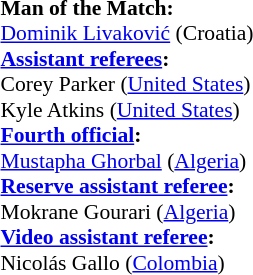<table style="width:100%; font-size:90%;">
<tr>
<td><br><strong>Man of the Match:</strong>
<br><a href='#'>Dominik Livaković</a> (Croatia)<br><strong><a href='#'>Assistant referees</a>:</strong>
<br>Corey Parker (<a href='#'>United States</a>)
<br>Kyle Atkins (<a href='#'>United States</a>)
<br><strong><a href='#'>Fourth official</a>:</strong>
<br><a href='#'>Mustapha Ghorbal</a> (<a href='#'>Algeria</a>)
<br><strong><a href='#'>Reserve assistant referee</a>:</strong>
<br>Mokrane Gourari (<a href='#'>Algeria</a>)
<br><strong><a href='#'>Video assistant referee</a>:</strong>
<br>Nicolás Gallo (<a href='#'>Colombia</a>)</td>
</tr>
</table>
